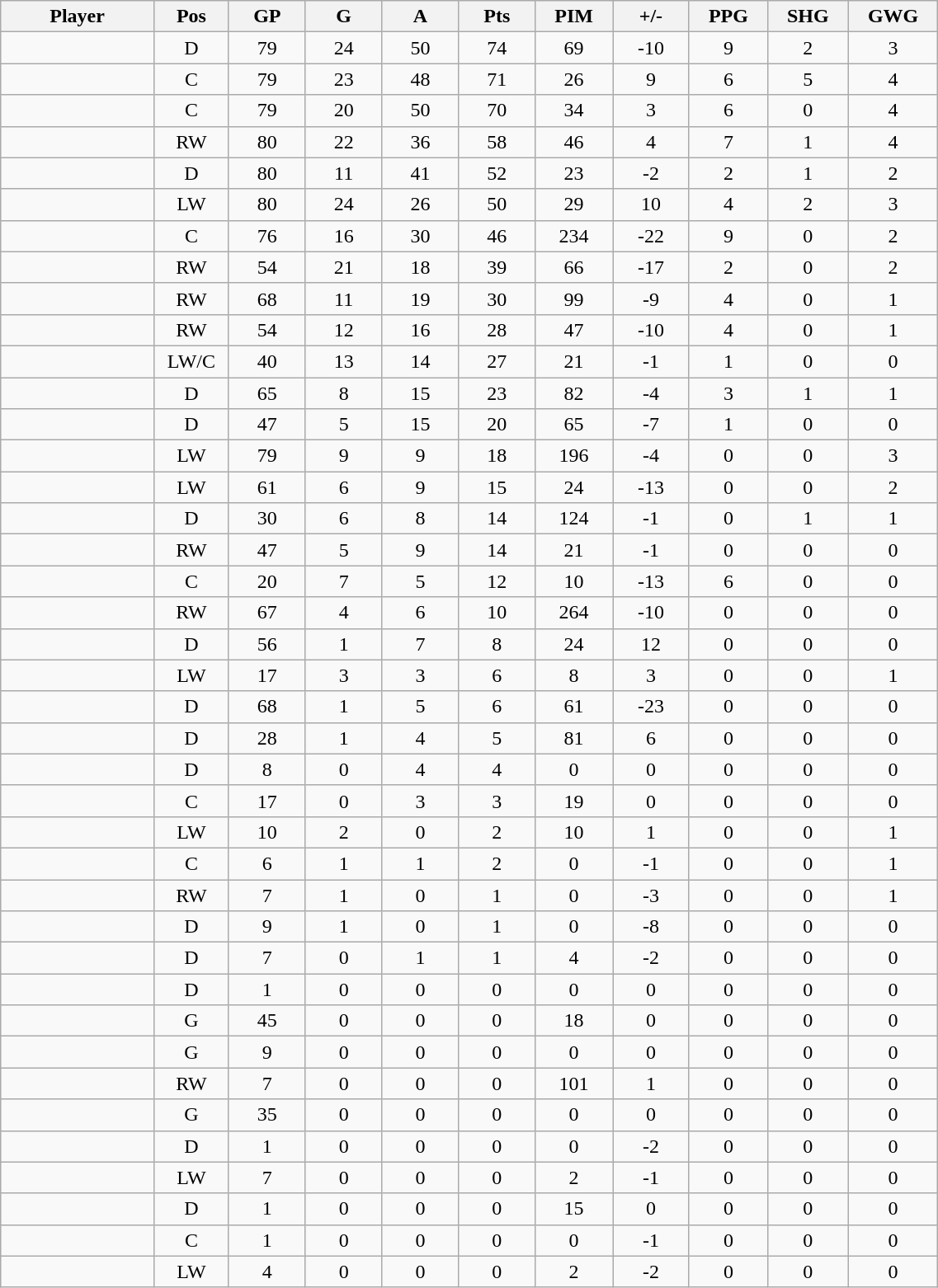<table class="wikitable sortable" width="60%">
<tr ALIGN="center">
<th bgcolor="#DDDDFF" width="10%">Player</th>
<th bgcolor="#DDDDFF" width="3%" title="Position">Pos</th>
<th bgcolor="#DDDDFF" width="5%" title="Games played">GP</th>
<th bgcolor="#DDDDFF" width="5%" title="Goals">G</th>
<th bgcolor="#DDDDFF" width="5%" title="Assists">A</th>
<th bgcolor="#DDDDFF" width="5%" title="Points">Pts</th>
<th bgcolor="#DDDDFF" width="5%" title="Penalties in minutes">PIM</th>
<th bgcolor="#DDDDFF" width="5%" title="Plus/minus">+/-</th>
<th bgcolor="#DDDDFF" width="5%" title="Power-play goals">PPG</th>
<th bgcolor="#DDDDFF" width="5%" title="Short-handed goals">SHG</th>
<th bgcolor="#DDDDFF" width="5%" title="Game-winning goals">GWG</th>
</tr>
<tr align="center">
<td align="right"></td>
<td>D</td>
<td>79</td>
<td>24</td>
<td>50</td>
<td>74</td>
<td>69</td>
<td>-10</td>
<td>9</td>
<td>2</td>
<td>3</td>
</tr>
<tr align="center">
<td align="right"></td>
<td>C</td>
<td>79</td>
<td>23</td>
<td>48</td>
<td>71</td>
<td>26</td>
<td>9</td>
<td>6</td>
<td>5</td>
<td>4</td>
</tr>
<tr align="center">
<td align="right"></td>
<td>C</td>
<td>79</td>
<td>20</td>
<td>50</td>
<td>70</td>
<td>34</td>
<td>3</td>
<td>6</td>
<td>0</td>
<td>4</td>
</tr>
<tr align="center">
<td align="right"></td>
<td>RW</td>
<td>80</td>
<td>22</td>
<td>36</td>
<td>58</td>
<td>46</td>
<td>4</td>
<td>7</td>
<td>1</td>
<td>4</td>
</tr>
<tr align="center">
<td align="right"></td>
<td>D</td>
<td>80</td>
<td>11</td>
<td>41</td>
<td>52</td>
<td>23</td>
<td>-2</td>
<td>2</td>
<td>1</td>
<td>2</td>
</tr>
<tr align="center">
<td align="right"></td>
<td>LW</td>
<td>80</td>
<td>24</td>
<td>26</td>
<td>50</td>
<td>29</td>
<td>10</td>
<td>4</td>
<td>2</td>
<td>3</td>
</tr>
<tr align="center">
<td align="right"></td>
<td>C</td>
<td>76</td>
<td>16</td>
<td>30</td>
<td>46</td>
<td>234</td>
<td>-22</td>
<td>9</td>
<td>0</td>
<td>2</td>
</tr>
<tr align="center">
<td align="right"></td>
<td>RW</td>
<td>54</td>
<td>21</td>
<td>18</td>
<td>39</td>
<td>66</td>
<td>-17</td>
<td>2</td>
<td>0</td>
<td>2</td>
</tr>
<tr align="center">
<td align="right"></td>
<td>RW</td>
<td>68</td>
<td>11</td>
<td>19</td>
<td>30</td>
<td>99</td>
<td>-9</td>
<td>4</td>
<td>0</td>
<td>1</td>
</tr>
<tr align="center">
<td align="right"></td>
<td>RW</td>
<td>54</td>
<td>12</td>
<td>16</td>
<td>28</td>
<td>47</td>
<td>-10</td>
<td>4</td>
<td>0</td>
<td>1</td>
</tr>
<tr align="center">
<td align="right"></td>
<td>LW/C</td>
<td>40</td>
<td>13</td>
<td>14</td>
<td>27</td>
<td>21</td>
<td>-1</td>
<td>1</td>
<td>0</td>
<td>0</td>
</tr>
<tr align="center">
<td align="right"></td>
<td>D</td>
<td>65</td>
<td>8</td>
<td>15</td>
<td>23</td>
<td>82</td>
<td>-4</td>
<td>3</td>
<td>1</td>
<td>1</td>
</tr>
<tr align="center">
<td align="right"></td>
<td>D</td>
<td>47</td>
<td>5</td>
<td>15</td>
<td>20</td>
<td>65</td>
<td>-7</td>
<td>1</td>
<td>0</td>
<td>0</td>
</tr>
<tr align="center">
<td align="right"></td>
<td>LW</td>
<td>79</td>
<td>9</td>
<td>9</td>
<td>18</td>
<td>196</td>
<td>-4</td>
<td>0</td>
<td>0</td>
<td>3</td>
</tr>
<tr align="center">
<td align="right"></td>
<td>LW</td>
<td>61</td>
<td>6</td>
<td>9</td>
<td>15</td>
<td>24</td>
<td>-13</td>
<td>0</td>
<td>0</td>
<td>2</td>
</tr>
<tr align="center">
<td align="right"></td>
<td>D</td>
<td>30</td>
<td>6</td>
<td>8</td>
<td>14</td>
<td>124</td>
<td>-1</td>
<td>0</td>
<td>1</td>
<td>1</td>
</tr>
<tr align="center">
<td align="right"></td>
<td>RW</td>
<td>47</td>
<td>5</td>
<td>9</td>
<td>14</td>
<td>21</td>
<td>-1</td>
<td>0</td>
<td>0</td>
<td>0</td>
</tr>
<tr align="center">
<td align="right"></td>
<td>C</td>
<td>20</td>
<td>7</td>
<td>5</td>
<td>12</td>
<td>10</td>
<td>-13</td>
<td>6</td>
<td>0</td>
<td>0</td>
</tr>
<tr align="center">
<td align="right"></td>
<td>RW</td>
<td>67</td>
<td>4</td>
<td>6</td>
<td>10</td>
<td>264</td>
<td>-10</td>
<td>0</td>
<td>0</td>
<td>0</td>
</tr>
<tr align="center">
<td align="right"></td>
<td>D</td>
<td>56</td>
<td>1</td>
<td>7</td>
<td>8</td>
<td>24</td>
<td>12</td>
<td>0</td>
<td>0</td>
<td>0</td>
</tr>
<tr align="center">
<td align="right"></td>
<td>LW</td>
<td>17</td>
<td>3</td>
<td>3</td>
<td>6</td>
<td>8</td>
<td>3</td>
<td>0</td>
<td>0</td>
<td>1</td>
</tr>
<tr align="center">
<td align="right"></td>
<td>D</td>
<td>68</td>
<td>1</td>
<td>5</td>
<td>6</td>
<td>61</td>
<td>-23</td>
<td>0</td>
<td>0</td>
<td>0</td>
</tr>
<tr align="center">
<td align="right"></td>
<td>D</td>
<td>28</td>
<td>1</td>
<td>4</td>
<td>5</td>
<td>81</td>
<td>6</td>
<td>0</td>
<td>0</td>
<td>0</td>
</tr>
<tr align="center">
<td align="right"></td>
<td>D</td>
<td>8</td>
<td>0</td>
<td>4</td>
<td>4</td>
<td>0</td>
<td>0</td>
<td>0</td>
<td>0</td>
<td>0</td>
</tr>
<tr align="center">
<td align="right"></td>
<td>C</td>
<td>17</td>
<td>0</td>
<td>3</td>
<td>3</td>
<td>19</td>
<td>0</td>
<td>0</td>
<td>0</td>
<td>0</td>
</tr>
<tr align="center">
<td align="right"></td>
<td>LW</td>
<td>10</td>
<td>2</td>
<td>0</td>
<td>2</td>
<td>10</td>
<td>1</td>
<td>0</td>
<td>0</td>
<td>1</td>
</tr>
<tr align="center">
<td align="right"></td>
<td>C</td>
<td>6</td>
<td>1</td>
<td>1</td>
<td>2</td>
<td>0</td>
<td>-1</td>
<td>0</td>
<td>0</td>
<td>1</td>
</tr>
<tr align="center">
<td align="right"></td>
<td>RW</td>
<td>7</td>
<td>1</td>
<td>0</td>
<td>1</td>
<td>0</td>
<td>-3</td>
<td>0</td>
<td>0</td>
<td>1</td>
</tr>
<tr align="center">
<td align="right"></td>
<td>D</td>
<td>9</td>
<td>1</td>
<td>0</td>
<td>1</td>
<td>0</td>
<td>-8</td>
<td>0</td>
<td>0</td>
<td>0</td>
</tr>
<tr align="center">
<td align="right"></td>
<td>D</td>
<td>7</td>
<td>0</td>
<td>1</td>
<td>1</td>
<td>4</td>
<td>-2</td>
<td>0</td>
<td>0</td>
<td>0</td>
</tr>
<tr align="center">
<td align="right"></td>
<td>D</td>
<td>1</td>
<td>0</td>
<td>0</td>
<td>0</td>
<td>0</td>
<td>0</td>
<td>0</td>
<td>0</td>
<td>0</td>
</tr>
<tr align="center">
<td align="right"></td>
<td>G</td>
<td>45</td>
<td>0</td>
<td>0</td>
<td>0</td>
<td>18</td>
<td>0</td>
<td>0</td>
<td>0</td>
<td>0</td>
</tr>
<tr align="center">
<td align="right"></td>
<td>G</td>
<td>9</td>
<td>0</td>
<td>0</td>
<td>0</td>
<td>0</td>
<td>0</td>
<td>0</td>
<td>0</td>
<td>0</td>
</tr>
<tr align="center">
<td align="right"></td>
<td>RW</td>
<td>7</td>
<td>0</td>
<td>0</td>
<td>0</td>
<td>101</td>
<td>1</td>
<td>0</td>
<td>0</td>
<td>0</td>
</tr>
<tr align="center">
<td align="right"></td>
<td>G</td>
<td>35</td>
<td>0</td>
<td>0</td>
<td>0</td>
<td>0</td>
<td>0</td>
<td>0</td>
<td>0</td>
<td>0</td>
</tr>
<tr align="center">
<td align="right"></td>
<td>D</td>
<td>1</td>
<td>0</td>
<td>0</td>
<td>0</td>
<td>0</td>
<td>-2</td>
<td>0</td>
<td>0</td>
<td>0</td>
</tr>
<tr align="center">
<td align="right"></td>
<td>LW</td>
<td>7</td>
<td>0</td>
<td>0</td>
<td>0</td>
<td>2</td>
<td>-1</td>
<td>0</td>
<td>0</td>
<td>0</td>
</tr>
<tr align="center">
<td align="right"></td>
<td>D</td>
<td>1</td>
<td>0</td>
<td>0</td>
<td>0</td>
<td>15</td>
<td>0</td>
<td>0</td>
<td>0</td>
<td>0</td>
</tr>
<tr align="center">
<td align="right"></td>
<td>C</td>
<td>1</td>
<td>0</td>
<td>0</td>
<td>0</td>
<td>0</td>
<td>-1</td>
<td>0</td>
<td>0</td>
<td>0</td>
</tr>
<tr align="center">
<td align="right"></td>
<td>LW</td>
<td>4</td>
<td>0</td>
<td>0</td>
<td>0</td>
<td>2</td>
<td>-2</td>
<td>0</td>
<td>0</td>
<td>0</td>
</tr>
</table>
